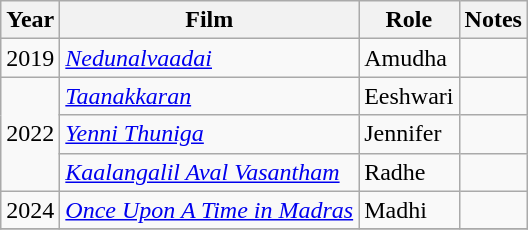<table class="wikitable sortable">
<tr>
<th>Year</th>
<th>Film</th>
<th>Role</th>
<th>Notes</th>
</tr>
<tr>
<td rowspan="1">2019</td>
<td><em><a href='#'>Nedunalvaadai</a></em></td>
<td>Amudha</td>
<td></td>
</tr>
<tr>
<td rowspan="3">2022</td>
<td><em><a href='#'>Taanakkaran</a></em></td>
<td>Eeshwari</td>
<td></td>
</tr>
<tr>
<td><em><a href='#'>Yenni Thuniga</a></em></td>
<td>Jennifer</td>
<td></td>
</tr>
<tr>
<td><em><a href='#'>Kaalangalil Aval Vasantham</a></em></td>
<td>Radhe</td>
<td></td>
</tr>
<tr>
<td rowspan="1">2024</td>
<td><em><a href='#'>Once Upon A Time in Madras</a></em></td>
<td>Madhi</td>
<td></td>
</tr>
<tr>
</tr>
</table>
